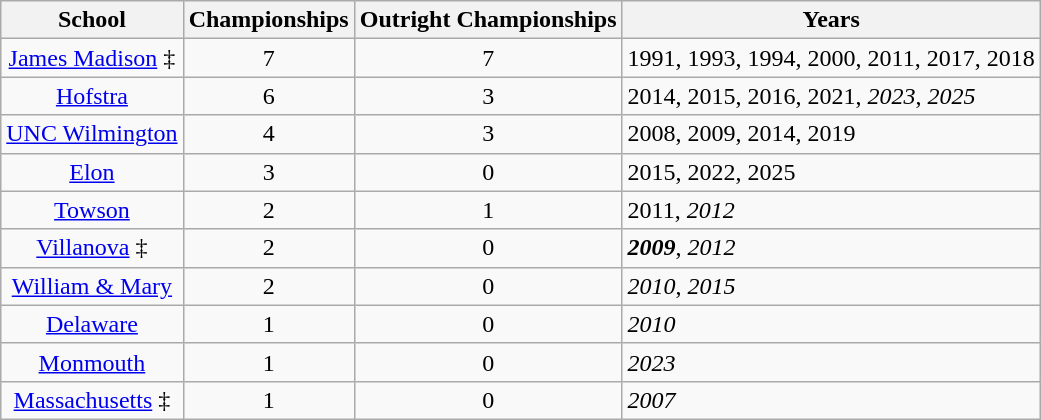<table class="wikitable sortable" style="text-align:center;">
<tr>
<th>School</th>
<th>Championships</th>
<th>Outright Championships</th>
<th class=unsortable>Years</th>
</tr>
<tr>
<td><a href='#'>James Madison</a> ‡</td>
<td>7</td>
<td>7</td>
<td align="left">1991, 1993, 1994, 2000, 2011, 2017, 2018</td>
</tr>
<tr>
<td><a href='#'>Hofstra</a></td>
<td>6</td>
<td>3</td>
<td align=left>2014, 2015, 2016, 2021, <em>2023</em>, <em>2025</em></td>
</tr>
<tr>
<td><a href='#'>UNC Wilmington</a></td>
<td>4</td>
<td>3</td>
<td align=left>2008, 2009, 2014, 2019</td>
</tr>
<tr>
<td><a href='#'>Elon</a></td>
<td>3</td>
<td>0</td>
<td align=left>2015, 2022, 2025</td>
</tr>
<tr>
<td><a href='#'>Towson</a></td>
<td>2</td>
<td>1</td>
<td align=left>2011, <em>2012</em></td>
</tr>
<tr>
<td><a href='#'>Villanova</a> ‡</td>
<td>2</td>
<td>0</td>
<td align=left><strong><em>2009</em></strong>, <em>2012</em></td>
</tr>
<tr>
<td><a href='#'>William & Mary</a></td>
<td>2</td>
<td>0</td>
<td align=left><em>2010</em>, <em>2015</em></td>
</tr>
<tr>
<td><a href='#'>Delaware</a></td>
<td>1</td>
<td>0</td>
<td align=left><em>2010</em></td>
</tr>
<tr>
<td><a href='#'>Monmouth</a></td>
<td>1</td>
<td>0</td>
<td align=left><em>2023</em></td>
</tr>
<tr>
<td><a href='#'>Massachusetts</a> ‡</td>
<td>1</td>
<td>0</td>
<td align=left><em>2007</em></td>
</tr>
</table>
